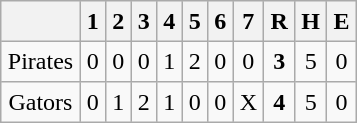<table align = right border="2" cellpadding="4" cellspacing="0" style="margin: 1em 1em 1em 1em; background: #F9F9F9; border: 1px #aaa solid; border-collapse: collapse;">
<tr align=center style="background: #F2F2F2;">
<th></th>
<th>1</th>
<th>2</th>
<th>3</th>
<th>4</th>
<th>5</th>
<th>6</th>
<th>7</th>
<th>R</th>
<th>H</th>
<th>E</th>
</tr>
<tr align=center>
<td>Pirates</td>
<td>0</td>
<td>0</td>
<td>0</td>
<td>1</td>
<td>2</td>
<td>0</td>
<td>0</td>
<td><strong>3</strong></td>
<td>5</td>
<td>0</td>
</tr>
<tr align=center>
<td>Gators</td>
<td>0</td>
<td>1</td>
<td>2</td>
<td>1</td>
<td>0</td>
<td>0</td>
<td>X</td>
<td><strong>4</strong></td>
<td>5</td>
<td>0</td>
</tr>
</table>
